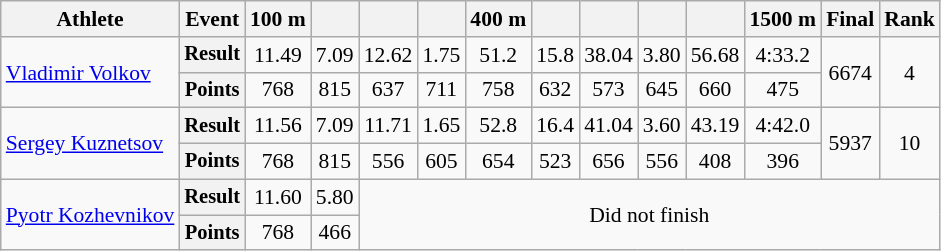<table class="wikitable" style="font-size:90%">
<tr>
<th>Athlete</th>
<th>Event</th>
<th>100 m</th>
<th></th>
<th></th>
<th></th>
<th>400 m</th>
<th></th>
<th></th>
<th></th>
<th></th>
<th>1500 m</th>
<th>Final</th>
<th>Rank</th>
</tr>
<tr align=center>
<td rowspan=2 align=left><a href='#'>Vladimir Volkov</a></td>
<th style="font-size:95%">Result</th>
<td>11.49</td>
<td>7.09</td>
<td>12.62</td>
<td>1.75</td>
<td>51.2</td>
<td>15.8</td>
<td>38.04</td>
<td>3.80</td>
<td>56.68</td>
<td>4:33.2</td>
<td rowspan=2>6674</td>
<td rowspan=2>4</td>
</tr>
<tr align=center>
<th style="font-size:95%">Points</th>
<td>768</td>
<td>815</td>
<td>637</td>
<td>711</td>
<td>758</td>
<td>632</td>
<td>573</td>
<td>645</td>
<td>660</td>
<td>475</td>
</tr>
<tr align=center>
<td rowspan=2 align=left><a href='#'>Sergey Kuznetsov</a></td>
<th style="font-size:95%">Result</th>
<td>11.56</td>
<td>7.09</td>
<td>11.71</td>
<td>1.65</td>
<td>52.8</td>
<td>16.4</td>
<td>41.04</td>
<td>3.60</td>
<td>43.19</td>
<td>4:42.0</td>
<td rowspan=2>5937</td>
<td rowspan=2>10</td>
</tr>
<tr align=center>
<th style="font-size:95%">Points</th>
<td>768</td>
<td>815</td>
<td>556</td>
<td>605</td>
<td>654</td>
<td>523</td>
<td>656</td>
<td>556</td>
<td>408</td>
<td>396</td>
</tr>
<tr align=center>
<td rowspan=2 align=left><a href='#'>Pyotr Kozhevnikov</a></td>
<th style="font-size:95%">Result</th>
<td>11.60</td>
<td>5.80</td>
<td rowspan=2 colspan=10>Did not finish</td>
</tr>
<tr align=center>
<th style="font-size:95%">Points</th>
<td>768</td>
<td>466</td>
</tr>
</table>
